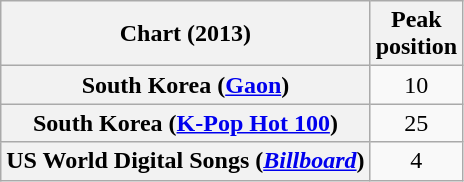<table class="wikitable plainrowheaders" style="text-align:center">
<tr>
<th scope="col">Chart (2013)</th>
<th scope="col">Peak<br>position</th>
</tr>
<tr>
<th scope="row">South Korea (<a href='#'>Gaon</a>)</th>
<td>10</td>
</tr>
<tr>
<th scope=row>South Korea (<a href='#'>K-Pop Hot 100</a>)</th>
<td>25</td>
</tr>
<tr>
<th scope="row">US World Digital Songs (<a href='#'><em>Billboard</em></a>)</th>
<td>4</td>
</tr>
</table>
